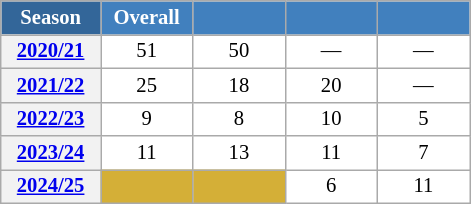<table class="wikitable" style="font-size:86%; text-align:center; border:grey solid 1px; border-collapse:collapse; background:#ffffff;">
<tr>
<th style="background-color:#369; color:white; width:60px;"> Season </th>
<th style="background-color:#4180be; color:white; width:55px;">Overall</th>
<th style="background-color:#4180be; color:white; width:55px;"></th>
<th style="background-color:#4180be; color:white; width:55px;"></th>
<th style="background-color:#4180be; color:white; width:55px;"></th>
</tr>
<tr>
<th scope=row align=center><a href='#'>2020/21</a></th>
<td align=center>51</td>
<td align=center>50</td>
<td align=center>—</td>
<td align=center>—</td>
</tr>
<tr>
<th scope=row align=center><a href='#'>2021/22</a></th>
<td align=center>25</td>
<td align=center>18</td>
<td align=center>20</td>
<td align=center>—</td>
</tr>
<tr>
<th scope=row align=center><a href='#'>2022/23</a></th>
<td align=center>9</td>
<td align=center>8</td>
<td align=center>10</td>
<td align=center>5</td>
</tr>
<tr>
<th scope=row align=center><a href='#'>2023/24</a></th>
<td align=center>11</td>
<td align=center>13</td>
<td align=center>11</td>
<td align=center>7</td>
</tr>
<tr>
<th scope=row align=center><a href='#'>2024/25</a></th>
<td align=center bgcolor=#D4AF37></td>
<td align=center bgcolor=#D4AF37></td>
<td align=center>6</td>
<td align=center>11</td>
</tr>
</table>
